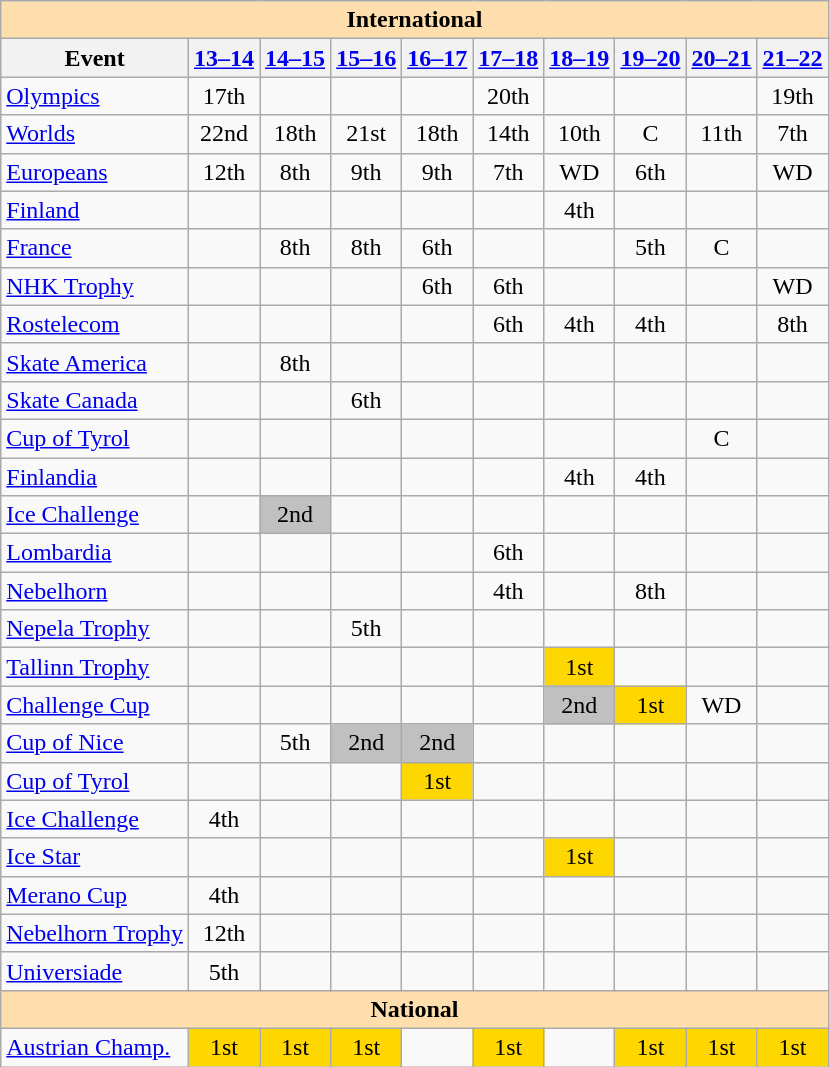<table class="wikitable" style="text-align:center">
<tr>
<th colspan=10 style="background-color: #ffdead; " align="center">International</th>
</tr>
<tr>
<th>Event</th>
<th><a href='#'>13–14</a></th>
<th><a href='#'>14–15</a></th>
<th><a href='#'>15–16</a></th>
<th><a href='#'>16–17</a></th>
<th><a href='#'>17–18</a></th>
<th><a href='#'>18–19</a></th>
<th><a href='#'>19–20</a></th>
<th><a href='#'>20–21</a></th>
<th><a href='#'>21–22</a></th>
</tr>
<tr>
<td align=left><a href='#'>Olympics</a></td>
<td>17th</td>
<td></td>
<td></td>
<td></td>
<td>20th</td>
<td></td>
<td></td>
<td></td>
<td>19th</td>
</tr>
<tr>
<td align=left><a href='#'>Worlds</a></td>
<td>22nd</td>
<td>18th</td>
<td>21st</td>
<td>18th</td>
<td>14th</td>
<td>10th</td>
<td>C</td>
<td>11th</td>
<td>7th</td>
</tr>
<tr>
<td align=left><a href='#'>Europeans</a></td>
<td>12th</td>
<td>8th</td>
<td>9th</td>
<td>9th</td>
<td>7th</td>
<td>WD</td>
<td>6th</td>
<td></td>
<td>WD</td>
</tr>
<tr>
<td align=left> <a href='#'>Finland</a></td>
<td></td>
<td></td>
<td></td>
<td></td>
<td></td>
<td>4th</td>
<td></td>
<td></td>
<td></td>
</tr>
<tr>
<td align=left> <a href='#'>France</a></td>
<td></td>
<td>8th</td>
<td>8th</td>
<td>6th</td>
<td></td>
<td></td>
<td>5th</td>
<td>C</td>
<td></td>
</tr>
<tr>
<td align=left> <a href='#'>NHK Trophy</a></td>
<td></td>
<td></td>
<td></td>
<td>6th</td>
<td>6th</td>
<td></td>
<td></td>
<td></td>
<td>WD</td>
</tr>
<tr>
<td align=left> <a href='#'>Rostelecom</a></td>
<td></td>
<td></td>
<td></td>
<td></td>
<td>6th</td>
<td>4th</td>
<td>4th</td>
<td></td>
<td>8th</td>
</tr>
<tr>
<td align=left> <a href='#'>Skate America</a></td>
<td></td>
<td>8th</td>
<td></td>
<td></td>
<td></td>
<td></td>
<td></td>
<td></td>
<td></td>
</tr>
<tr>
<td align=left> <a href='#'>Skate Canada</a></td>
<td></td>
<td></td>
<td>6th</td>
<td></td>
<td></td>
<td></td>
<td></td>
<td></td>
<td></td>
</tr>
<tr>
<td align=left> <a href='#'>Cup of Tyrol</a></td>
<td></td>
<td></td>
<td></td>
<td></td>
<td></td>
<td></td>
<td></td>
<td>C</td>
<td></td>
</tr>
<tr>
<td align=left> <a href='#'>Finlandia</a></td>
<td></td>
<td></td>
<td></td>
<td></td>
<td></td>
<td>4th</td>
<td>4th</td>
<td></td>
<td></td>
</tr>
<tr>
<td align=left> <a href='#'>Ice Challenge</a></td>
<td></td>
<td bgcolor="silver">2nd</td>
<td></td>
<td></td>
<td></td>
<td></td>
<td></td>
<td></td>
<td></td>
</tr>
<tr>
<td align=left> <a href='#'>Lombardia</a></td>
<td></td>
<td></td>
<td></td>
<td></td>
<td>6th</td>
<td></td>
<td></td>
<td></td>
<td></td>
</tr>
<tr>
<td align=left> <a href='#'>Nebelhorn</a></td>
<td></td>
<td></td>
<td></td>
<td></td>
<td>4th</td>
<td></td>
<td>8th</td>
<td></td>
<td></td>
</tr>
<tr>
<td align=left> <a href='#'>Nepela Trophy</a></td>
<td></td>
<td></td>
<td>5th</td>
<td></td>
<td></td>
<td></td>
<td></td>
<td></td>
<td></td>
</tr>
<tr>
<td align=left> <a href='#'>Tallinn Trophy</a></td>
<td></td>
<td></td>
<td></td>
<td></td>
<td></td>
<td bgcolor=gold>1st</td>
<td></td>
<td></td>
<td></td>
</tr>
<tr>
<td align=left><a href='#'>Challenge Cup</a></td>
<td></td>
<td></td>
<td></td>
<td></td>
<td></td>
<td bgcolor=silver>2nd</td>
<td bgcolor=gold>1st</td>
<td>WD</td>
<td></td>
</tr>
<tr>
<td align=left><a href='#'>Cup of Nice</a></td>
<td></td>
<td>5th</td>
<td bgcolor="silver">2nd</td>
<td bgcolor="silver">2nd</td>
<td></td>
<td></td>
<td></td>
<td></td>
<td></td>
</tr>
<tr>
<td align=left><a href='#'>Cup of Tyrol</a></td>
<td></td>
<td></td>
<td></td>
<td bgcolor="gold">1st</td>
<td></td>
<td></td>
<td></td>
<td></td>
<td></td>
</tr>
<tr>
<td align=left><a href='#'>Ice Challenge</a></td>
<td>4th</td>
<td></td>
<td></td>
<td></td>
<td></td>
<td></td>
<td></td>
<td></td>
<td></td>
</tr>
<tr>
<td align=left><a href='#'>Ice Star</a></td>
<td></td>
<td></td>
<td></td>
<td></td>
<td></td>
<td bgcolor=gold>1st</td>
<td></td>
<td></td>
<td></td>
</tr>
<tr>
<td align=left><a href='#'>Merano Cup</a></td>
<td>4th</td>
<td></td>
<td></td>
<td></td>
<td></td>
<td></td>
<td></td>
<td></td>
<td></td>
</tr>
<tr>
<td align=left><a href='#'>Nebelhorn Trophy</a></td>
<td>12th</td>
<td></td>
<td></td>
<td></td>
<td></td>
<td></td>
<td></td>
<td></td>
<td></td>
</tr>
<tr>
<td align=left><a href='#'>Universiade</a></td>
<td>5th</td>
<td></td>
<td></td>
<td></td>
<td></td>
<td></td>
<td></td>
<td></td>
<td></td>
</tr>
<tr>
<th colspan=10 style="background-color: #ffdead; " align="center">National</th>
</tr>
<tr>
<td align=left><a href='#'>Austrian Champ.</a></td>
<td bgcolor="gold">1st</td>
<td bgcolor="gold">1st</td>
<td bgcolor="gold">1st</td>
<td></td>
<td bgcolor="gold">1st</td>
<td></td>
<td bgcolor="gold">1st</td>
<td bgcolor=gold>1st</td>
<td bgcolor=gold>1st</td>
</tr>
</table>
